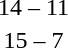<table style="text-align:center">
<tr>
<th width=200></th>
<th width=100></th>
<th width=200></th>
</tr>
<tr>
<td align=right><strong></strong></td>
<td>14 – 11</td>
<td align=left></td>
</tr>
<tr>
<td align=right><strong></strong></td>
<td>15 – 7</td>
<td align=left></td>
</tr>
</table>
